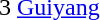<table cellspacing="0" cellpadding="0">
<tr>
<td><div>3 </div></td>
<td><a href='#'>Guiyang</a></td>
</tr>
</table>
